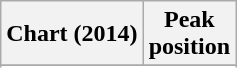<table class="wikitable sortable plainrowheaders" style="text-align:center">
<tr>
<th scope="col">Chart (2014)</th>
<th scope="col">Peak<br>position</th>
</tr>
<tr>
</tr>
<tr>
</tr>
<tr>
</tr>
</table>
